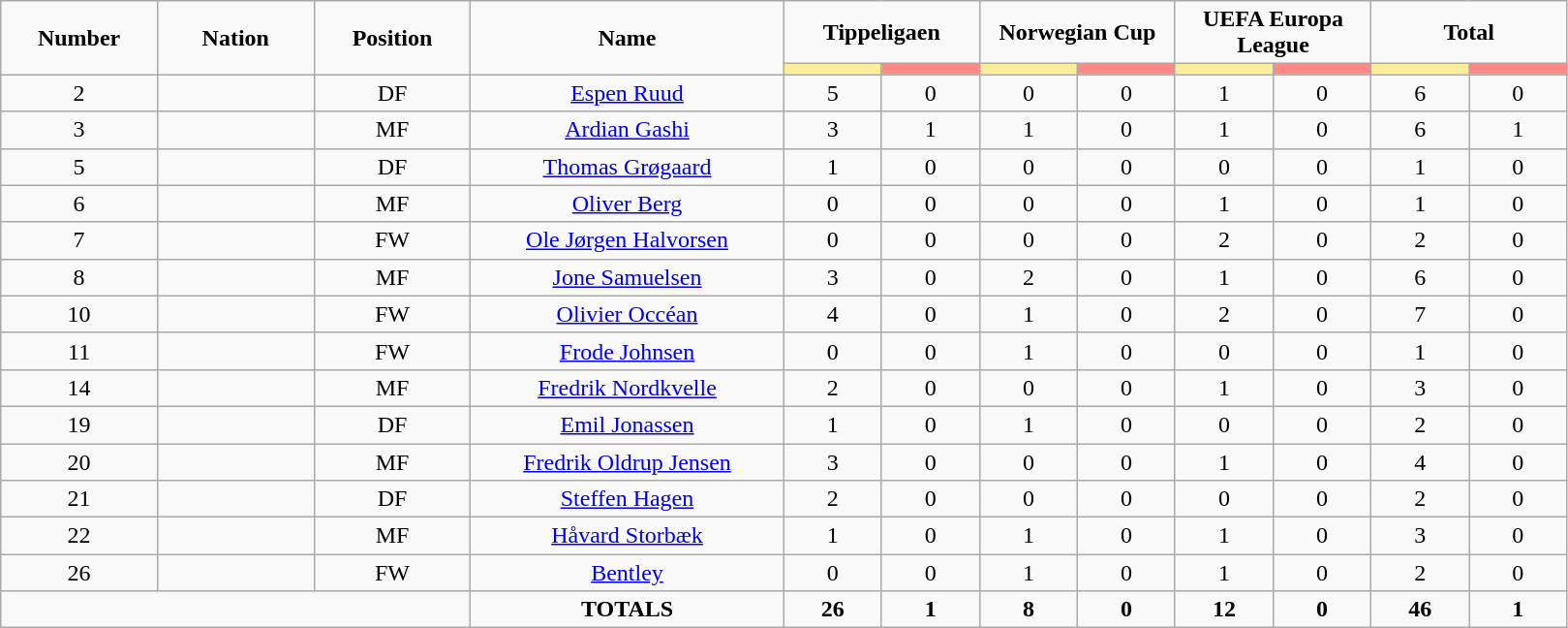<table class="wikitable" style="font-size: 100%; text-align: center;">
<tr>
<td rowspan="2" width="10%" align="center"><strong>Number</strong></td>
<td rowspan="2" width="10%" align="center"><strong>Nation</strong></td>
<td rowspan="2" width="10%" align="center"><strong>Position</strong></td>
<td rowspan="2" width="20%" align="center"><strong>Name</strong></td>
<td colspan="2" align="center"><strong>Tippeligaen</strong></td>
<td colspan="2" align="center"><strong>Norwegian Cup</strong></td>
<td colspan="2" align="center"><strong>UEFA Europa League</strong></td>
<td colspan="2" align="center"><strong>Total</strong></td>
</tr>
<tr>
<th width=60 style="background: #FFEE99"></th>
<th width=60 style="background: #FF8888"></th>
<th width=60 style="background: #FFEE99"></th>
<th width=60 style="background: #FF8888"></th>
<th width=60 style="background: #FFEE99"></th>
<th width=60 style="background: #FF8888"></th>
<th width=60 style="background: #FFEE99"></th>
<th width=60 style="background: #FF8888"></th>
</tr>
<tr>
<td>2</td>
<td></td>
<td>DF</td>
<td><a href='#'>Espen Ruud</a></td>
<td>5</td>
<td>0</td>
<td>0</td>
<td>0</td>
<td>1</td>
<td>0</td>
<td>6</td>
<td>0</td>
</tr>
<tr>
<td>3</td>
<td></td>
<td>MF</td>
<td><a href='#'>Ardian Gashi</a></td>
<td>3</td>
<td>1</td>
<td>1</td>
<td>0</td>
<td>1</td>
<td>0</td>
<td>6</td>
<td>1</td>
</tr>
<tr>
<td>5</td>
<td></td>
<td>DF</td>
<td><a href='#'>Thomas Grøgaard</a></td>
<td>1</td>
<td>0</td>
<td>0</td>
<td>0</td>
<td>0</td>
<td>0</td>
<td>1</td>
<td>0</td>
</tr>
<tr>
<td>6</td>
<td></td>
<td>MF</td>
<td><a href='#'>Oliver Berg</a></td>
<td>0</td>
<td>0</td>
<td>0</td>
<td>0</td>
<td>1</td>
<td>0</td>
<td>1</td>
<td>0</td>
</tr>
<tr>
<td>7</td>
<td></td>
<td>FW</td>
<td><a href='#'>Ole Jørgen Halvorsen</a></td>
<td>0</td>
<td>0</td>
<td>0</td>
<td>0</td>
<td>2</td>
<td>0</td>
<td>2</td>
<td>0</td>
</tr>
<tr>
<td>8</td>
<td></td>
<td>MF</td>
<td><a href='#'>Jone Samuelsen</a></td>
<td>3</td>
<td>0</td>
<td>2</td>
<td>0</td>
<td>1</td>
<td>0</td>
<td>6</td>
<td>0</td>
</tr>
<tr>
<td>10</td>
<td></td>
<td>FW</td>
<td><a href='#'>Olivier Occéan</a></td>
<td>4</td>
<td>0</td>
<td>1</td>
<td>0</td>
<td>2</td>
<td>0</td>
<td>7</td>
<td>0</td>
</tr>
<tr>
<td>11</td>
<td></td>
<td>FW</td>
<td><a href='#'>Frode Johnsen</a></td>
<td>0</td>
<td>0</td>
<td>1</td>
<td>0</td>
<td>0</td>
<td>0</td>
<td>1</td>
<td>0</td>
</tr>
<tr>
<td>14</td>
<td></td>
<td>MF</td>
<td><a href='#'>Fredrik Nordkvelle</a></td>
<td>2</td>
<td>0</td>
<td>0</td>
<td>0</td>
<td>1</td>
<td>0</td>
<td>3</td>
<td>0</td>
</tr>
<tr>
<td>19</td>
<td></td>
<td>DF</td>
<td><a href='#'>Emil Jonassen</a></td>
<td>1</td>
<td>0</td>
<td>1</td>
<td>0</td>
<td>0</td>
<td>0</td>
<td>2</td>
<td>0</td>
</tr>
<tr>
<td>20</td>
<td></td>
<td>MF</td>
<td><a href='#'>Fredrik Oldrup Jensen</a></td>
<td>3</td>
<td>0</td>
<td>0</td>
<td>0</td>
<td>1</td>
<td>0</td>
<td>4</td>
<td>0</td>
</tr>
<tr>
<td>21</td>
<td></td>
<td>DF</td>
<td><a href='#'>Steffen Hagen</a></td>
<td>2</td>
<td>0</td>
<td>0</td>
<td>0</td>
<td>0</td>
<td>0</td>
<td>2</td>
<td>0</td>
</tr>
<tr>
<td>22</td>
<td></td>
<td>MF</td>
<td><a href='#'>Håvard Storbæk</a></td>
<td>1</td>
<td>0</td>
<td>1</td>
<td>0</td>
<td>1</td>
<td>0</td>
<td>3</td>
<td>0</td>
</tr>
<tr>
<td>26</td>
<td></td>
<td>FW</td>
<td><a href='#'>Bentley</a></td>
<td>0</td>
<td>0</td>
<td>1</td>
<td>0</td>
<td>1</td>
<td>0</td>
<td>2</td>
<td>0</td>
</tr>
<tr>
<td colspan="3"></td>
<td><strong>TOTALS</strong></td>
<td><strong>26</strong></td>
<td><strong>1</strong></td>
<td><strong>8</strong></td>
<td><strong>0</strong></td>
<td><strong>12</strong></td>
<td><strong>0</strong></td>
<td><strong>46</strong></td>
<td><strong>1</strong></td>
</tr>
</table>
